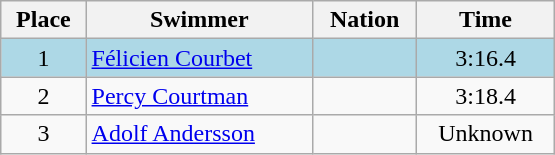<table class=wikitable width=370>
<tr>
<th>Place</th>
<th>Swimmer</th>
<th>Nation</th>
<th>Time</th>
</tr>
<tr bgcolor=lightblue>
<td align=center>1</td>
<td><a href='#'>Félicien Courbet</a></td>
<td></td>
<td align=center>3:16.4</td>
</tr>
<tr>
<td align=center>2</td>
<td><a href='#'>Percy Courtman</a></td>
<td></td>
<td align=center>3:18.4</td>
</tr>
<tr>
<td align=center>3</td>
<td><a href='#'>Adolf Andersson</a></td>
<td></td>
<td align=center>Unknown</td>
</tr>
</table>
